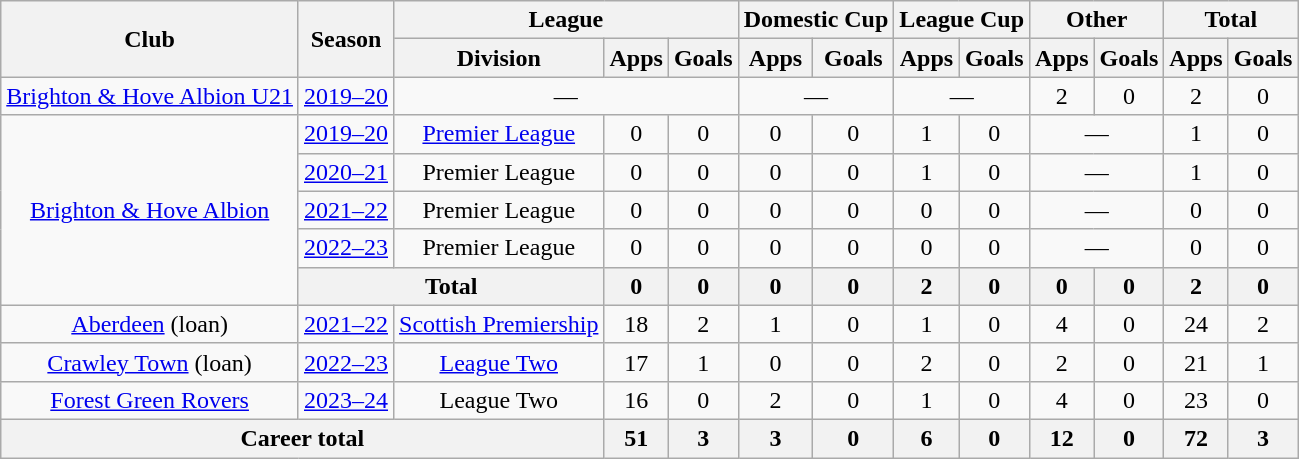<table class=wikitable style="text-align: center;">
<tr>
<th rowspan=2>Club</th>
<th rowspan=2>Season</th>
<th colspan=3>League</th>
<th colspan=2>Domestic Cup</th>
<th colspan=2>League Cup</th>
<th colspan=2>Other</th>
<th colspan=2>Total</th>
</tr>
<tr>
<th>Division</th>
<th>Apps</th>
<th>Goals</th>
<th>Apps</th>
<th>Goals</th>
<th>Apps</th>
<th>Goals</th>
<th>Apps</th>
<th>Goals</th>
<th>Apps</th>
<th>Goals</th>
</tr>
<tr>
<td><a href='#'>Brighton & Hove Albion U21</a></td>
<td><a href='#'>2019–20</a></td>
<td colspan=3>—</td>
<td colspan=2>—</td>
<td colspan=2>—</td>
<td>2</td>
<td>0</td>
<td>2</td>
<td>0</td>
</tr>
<tr>
<td rowspan=5><a href='#'>Brighton & Hove Albion</a></td>
<td><a href='#'>2019–20</a></td>
<td><a href='#'>Premier League</a></td>
<td>0</td>
<td>0</td>
<td>0</td>
<td>0</td>
<td>1</td>
<td>0</td>
<td colspan=2>—</td>
<td>1</td>
<td>0</td>
</tr>
<tr>
<td><a href='#'>2020–21</a></td>
<td>Premier League</td>
<td>0</td>
<td>0</td>
<td>0</td>
<td>0</td>
<td>1</td>
<td>0</td>
<td colspan=2>—</td>
<td>1</td>
<td>0</td>
</tr>
<tr>
<td><a href='#'>2021–22</a></td>
<td>Premier League</td>
<td>0</td>
<td>0</td>
<td>0</td>
<td>0</td>
<td>0</td>
<td>0</td>
<td colspan=2>—</td>
<td>0</td>
<td>0</td>
</tr>
<tr>
<td><a href='#'>2022–23</a></td>
<td>Premier League</td>
<td>0</td>
<td>0</td>
<td>0</td>
<td>0</td>
<td>0</td>
<td>0</td>
<td colspan=2>—</td>
<td>0</td>
<td>0</td>
</tr>
<tr>
<th colspan=2>Total</th>
<th>0</th>
<th>0</th>
<th>0</th>
<th>0</th>
<th>2</th>
<th>0</th>
<th>0</th>
<th>0</th>
<th>2</th>
<th>0</th>
</tr>
<tr>
<td><a href='#'>Aberdeen</a> (loan)</td>
<td><a href='#'>2021–22</a></td>
<td><a href='#'>Scottish Premiership</a></td>
<td>18</td>
<td>2</td>
<td>1</td>
<td>0</td>
<td>1</td>
<td>0</td>
<td>4</td>
<td>0</td>
<td>24</td>
<td>2</td>
</tr>
<tr>
<td><a href='#'>Crawley Town</a> (loan)</td>
<td><a href='#'>2022–23</a></td>
<td><a href='#'>League Two</a></td>
<td>17</td>
<td>1</td>
<td>0</td>
<td>0</td>
<td>2</td>
<td>0</td>
<td>2</td>
<td>0</td>
<td>21</td>
<td>1</td>
</tr>
<tr>
<td><a href='#'>Forest Green Rovers</a></td>
<td><a href='#'>2023–24</a></td>
<td>League Two</td>
<td>16</td>
<td>0</td>
<td>2</td>
<td>0</td>
<td>1</td>
<td>0</td>
<td>4</td>
<td>0</td>
<td>23</td>
<td>0</td>
</tr>
<tr>
<th colspan=3>Career total</th>
<th>51</th>
<th>3</th>
<th>3</th>
<th>0</th>
<th>6</th>
<th>0</th>
<th>12</th>
<th>0</th>
<th>72</th>
<th>3</th>
</tr>
</table>
